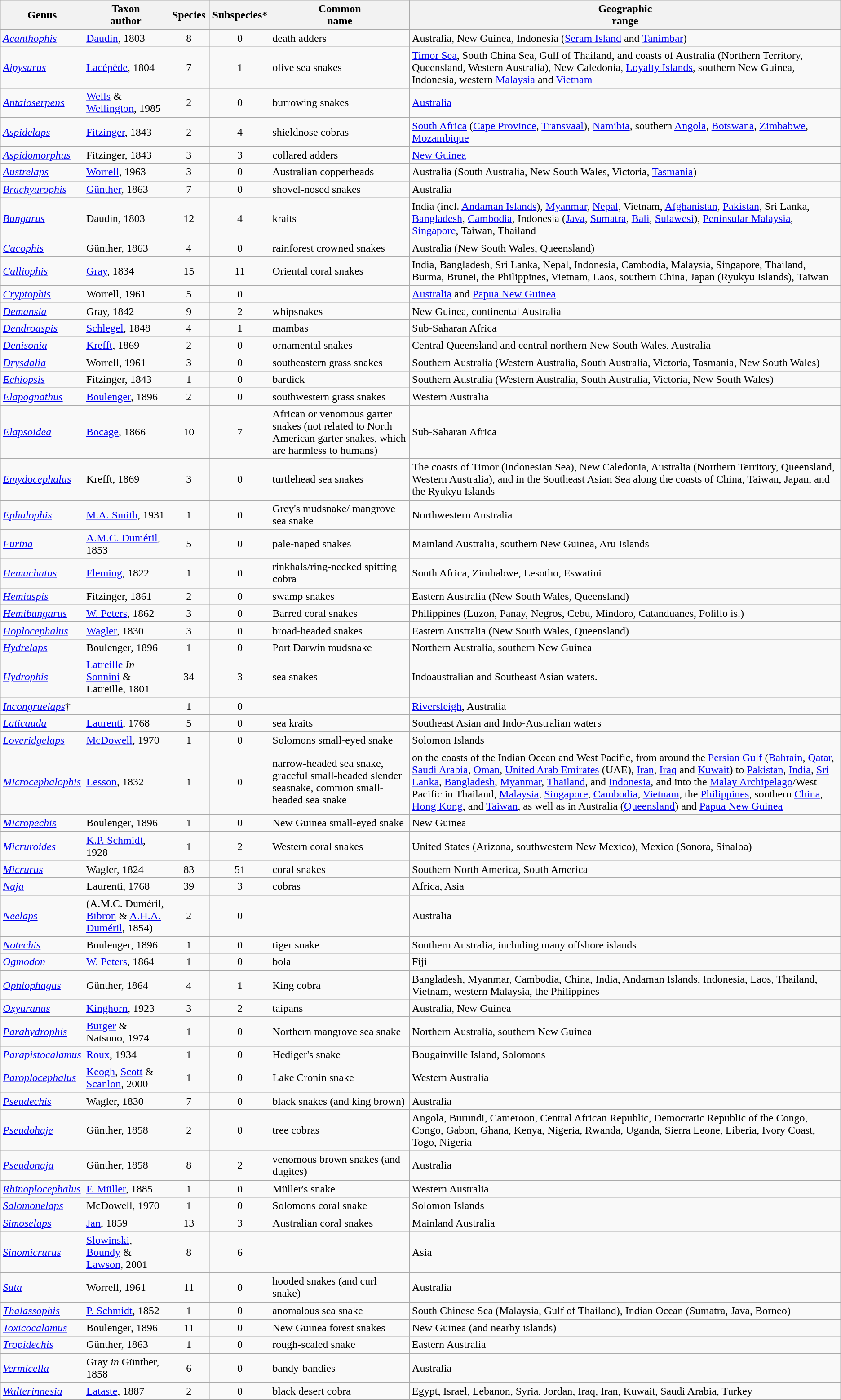<table class="wikitable sortable">
<tr>
<th style="min-width:10%; max-width:15%;">Genus</th>
<th style="width:10%">Taxon<br>author</th>
<th style="width:5%;">Species</th>
<th style="width:5%;">Subspecies*</th>
<th style="max-width:15%">Common<br>name</th>
<th>Geographic<br>range</th>
</tr>
<tr>
<td><em><a href='#'>Acanthophis</a></em></td>
<td><a href='#'>Daudin</a>, 1803</td>
<td align="center">8</td>
<td align="center">0</td>
<td>death adders</td>
<td>Australia, New Guinea, Indonesia (<a href='#'>Seram Island</a> and <a href='#'>Tanimbar</a>)</td>
</tr>
<tr>
<td><em><a href='#'>Aipysurus</a></em></td>
<td><a href='#'>Lacépède</a>, 1804</td>
<td align="center">7</td>
<td align="center">1</td>
<td>olive sea snakes</td>
<td><a href='#'>Timor Sea</a>, South China Sea, Gulf of Thailand, and coasts of Australia (Northern Territory, Queensland, Western Australia), New Caledonia, <a href='#'>Loyalty Islands</a>, southern New Guinea, Indonesia, western <a href='#'>Malaysia</a> and <a href='#'>Vietnam</a></td>
</tr>
<tr>
<td><em><a href='#'>Antaioserpens</a></em></td>
<td><a href='#'>Wells</a> & <a href='#'>Wellington</a>, 1985</td>
<td align="center">2</td>
<td align="center">0</td>
<td>burrowing snakes</td>
<td><a href='#'>Australia</a></td>
</tr>
<tr>
<td><em><a href='#'>Aspidelaps</a></em></td>
<td><a href='#'>Fitzinger</a>, 1843</td>
<td align="center">2</td>
<td align="center">4</td>
<td>shieldnose cobras</td>
<td><a href='#'>South Africa</a> (<a href='#'>Cape Province</a>, <a href='#'>Transvaal</a>), <a href='#'>Namibia</a>, southern <a href='#'>Angola</a>, <a href='#'>Botswana</a>, <a href='#'>Zimbabwe</a>, <a href='#'>Mozambique</a></td>
</tr>
<tr>
<td><em><a href='#'>Aspidomorphus</a></em></td>
<td>Fitzinger, 1843</td>
<td align="center">3</td>
<td align="center">3</td>
<td>collared adders</td>
<td><a href='#'>New Guinea</a></td>
</tr>
<tr>
<td><em><a href='#'>Austrelaps</a></em></td>
<td><a href='#'>Worrell</a>, 1963</td>
<td align="center">3</td>
<td align="center">0</td>
<td>Australian copperheads</td>
<td>Australia (South Australia, New South Wales, Victoria, <a href='#'>Tasmania</a>)</td>
</tr>
<tr>
<td><em><a href='#'>Brachyurophis</a></em></td>
<td><a href='#'>Günther</a>, 1863</td>
<td align="center">7</td>
<td align="center">0</td>
<td>shovel-nosed snakes</td>
<td>Australia</td>
</tr>
<tr>
<td><em><a href='#'>Bungarus</a></em></td>
<td>Daudin, 1803</td>
<td align="center">12</td>
<td align="center">4</td>
<td>kraits</td>
<td>India (incl. <a href='#'>Andaman Islands</a>), <a href='#'>Myanmar</a>, <a href='#'>Nepal</a>, Vietnam, <a href='#'>Afghanistan</a>, <a href='#'>Pakistan</a>, Sri Lanka, <a href='#'>Bangladesh</a>, <a href='#'>Cambodia</a>, Indonesia (<a href='#'>Java</a>, <a href='#'>Sumatra</a>, <a href='#'>Bali</a>, <a href='#'>Sulawesi</a>), <a href='#'>Peninsular Malaysia</a>, <a href='#'>Singapore</a>, Taiwan, Thailand</td>
</tr>
<tr>
<td><em><a href='#'>Cacophis</a></em></td>
<td>Günther, 1863</td>
<td align="center">4</td>
<td align="center">0</td>
<td>rainforest crowned snakes</td>
<td>Australia (New South Wales, Queensland)</td>
</tr>
<tr>
<td><em><a href='#'>Calliophis</a></em></td>
<td><a href='#'>Gray</a>, 1834</td>
<td align="center">15</td>
<td align="center">11</td>
<td>Oriental coral snakes</td>
<td>India, Bangladesh, Sri Lanka, Nepal, Indonesia, Cambodia, Malaysia, Singapore, Thailand, Burma, Brunei, the Philippines, Vietnam, Laos, southern China, Japan (Ryukyu Islands), Taiwan</td>
</tr>
<tr>
<td><em><a href='#'>Cryptophis</a></em></td>
<td>Worrell, 1961</td>
<td align="center">5</td>
<td align="center">0</td>
<td></td>
<td><a href='#'>Australia</a> and <a href='#'>Papua New Guinea</a></td>
</tr>
<tr>
<td><em><a href='#'>Demansia</a></em></td>
<td>Gray, 1842</td>
<td align="center">9</td>
<td align="center">2</td>
<td>whipsnakes</td>
<td>New Guinea, continental Australia</td>
</tr>
<tr>
<td><em><a href='#'>Dendroaspis</a></em></td>
<td><a href='#'>Schlegel</a>, 1848</td>
<td align="center">4</td>
<td align="center">1</td>
<td>mambas</td>
<td>Sub-Saharan Africa</td>
</tr>
<tr>
<td><em><a href='#'>Denisonia</a></em></td>
<td><a href='#'>Krefft</a>, 1869</td>
<td align="center">2</td>
<td align="center">0</td>
<td>ornamental snakes</td>
<td>Central Queensland and central northern New South Wales, Australia</td>
</tr>
<tr>
<td><em><a href='#'>Drysdalia</a></em></td>
<td>Worrell, 1961</td>
<td align="center">3</td>
<td align="center">0</td>
<td>southeastern grass snakes</td>
<td>Southern Australia (Western Australia, South Australia, Victoria, Tasmania, New South Wales)</td>
</tr>
<tr>
<td><em><a href='#'>Echiopsis</a></em></td>
<td>Fitzinger, 1843</td>
<td align="center">1</td>
<td align="center">0</td>
<td>bardick</td>
<td>Southern Australia (Western Australia, South Australia, Victoria, New South Wales)</td>
</tr>
<tr>
<td><em><a href='#'>Elapognathus</a></em></td>
<td><a href='#'>Boulenger</a>, 1896</td>
<td align="center">2</td>
<td align="center">0</td>
<td>southwestern grass snakes</td>
<td>Western Australia</td>
</tr>
<tr>
<td><em><a href='#'>Elapsoidea</a></em></td>
<td><a href='#'>Bocage</a>, 1866</td>
<td align="center">10</td>
<td align="center">7</td>
<td>African or venomous garter snakes (not related to North American garter snakes, which are harmless to humans)</td>
<td>Sub-Saharan Africa</td>
</tr>
<tr>
<td><em><a href='#'>Emydocephalus</a></em></td>
<td>Krefft, 1869</td>
<td align="center">3</td>
<td align="center">0</td>
<td>turtlehead sea snakes</td>
<td>The coasts of Timor (Indonesian Sea), New Caledonia, Australia (Northern Territory, Queensland, Western Australia), and in the Southeast Asian Sea along the coasts of China, Taiwan, Japan, and the Ryukyu Islands</td>
</tr>
<tr>
<td><em><a href='#'>Ephalophis</a></em></td>
<td><a href='#'>M.A. Smith</a>, 1931</td>
<td align="center">1</td>
<td align="center">0</td>
<td>Grey's mudsnake/ mangrove sea snake</td>
<td>Northwestern Australia</td>
</tr>
<tr>
<td><em><a href='#'>Furina</a></em></td>
<td><a href='#'>A.M.C. Duméril</a>, 1853</td>
<td align="center">5</td>
<td align="center">0</td>
<td>pale-naped snakes</td>
<td>Mainland Australia, southern New Guinea, Aru Islands</td>
</tr>
<tr>
<td><em><a href='#'>Hemachatus</a></em></td>
<td><a href='#'>Fleming</a>, 1822</td>
<td align="center">1</td>
<td align="center">0</td>
<td>rinkhals/ring-necked spitting cobra</td>
<td>South Africa, Zimbabwe, Lesotho, Eswatini</td>
</tr>
<tr>
<td><em><a href='#'>Hemiaspis</a></em></td>
<td>Fitzinger, 1861</td>
<td align="center">2</td>
<td align="center">0</td>
<td>swamp snakes</td>
<td>Eastern Australia (New South Wales, Queensland)</td>
</tr>
<tr>
<td><em><a href='#'>Hemibungarus</a></em></td>
<td><a href='#'>W. Peters</a>, 1862</td>
<td align="center">3</td>
<td align="center">0</td>
<td>Barred coral snakes</td>
<td>Philippines (Luzon, Panay, Negros, Cebu, Mindoro, Catanduanes, Polillo is.)</td>
</tr>
<tr>
<td><em><a href='#'>Hoplocephalus</a></em></td>
<td><a href='#'>Wagler</a>, 1830</td>
<td align="center">3</td>
<td align="center">0</td>
<td>broad-headed snakes</td>
<td>Eastern Australia (New South Wales, Queensland)</td>
</tr>
<tr>
<td><em><a href='#'>Hydrelaps</a></em></td>
<td>Boulenger, 1896</td>
<td align="center">1</td>
<td align="center">0</td>
<td>Port Darwin mudsnake</td>
<td>Northern Australia, southern New Guinea</td>
</tr>
<tr>
<td><em><a href='#'>Hydrophis</a></em></td>
<td><a href='#'>Latreille</a> <em>In</em> <a href='#'>Sonnini</a> & Latreille, 1801</td>
<td align="center">34</td>
<td align="center">3</td>
<td>sea snakes</td>
<td>Indoaustralian and Southeast Asian waters.</td>
</tr>
<tr>
<td><em><a href='#'>Incongruelaps</a></em>†</td>
<td></td>
<td align="center">1</td>
<td align="center">0</td>
<td></td>
<td><a href='#'>Riversleigh</a>, Australia</td>
</tr>
<tr>
<td><em><a href='#'>Laticauda</a></em></td>
<td><a href='#'>Laurenti</a>, 1768</td>
<td align="center">5</td>
<td align="center">0</td>
<td>sea kraits</td>
<td>Southeast Asian and Indo-Australian waters</td>
</tr>
<tr>
<td><em><a href='#'>Loveridgelaps</a></em></td>
<td><a href='#'>McDowell</a>, 1970</td>
<td align="center">1</td>
<td align="center">0</td>
<td>Solomons small-eyed snake</td>
<td>Solomon Islands</td>
</tr>
<tr>
<td><em><a href='#'>Microcephalophis</a></em></td>
<td><a href='#'>Lesson</a>, 1832</td>
<td align="center">1</td>
<td align="center">0</td>
<td>narrow-headed sea snake, graceful small-headed slender seasnake, common small-headed sea snake</td>
<td>on the coasts of the Indian Ocean and West Pacific, from around the <a href='#'>Persian Gulf</a> (<a href='#'>Bahrain</a>, <a href='#'>Qatar</a>, <a href='#'>Saudi Arabia</a>, <a href='#'>Oman</a>, <a href='#'>United Arab Emirates</a> (UAE), <a href='#'>Iran</a>, <a href='#'>Iraq</a> and <a href='#'>Kuwait</a>) to <a href='#'>Pakistan</a>, <a href='#'>India</a>, <a href='#'>Sri Lanka</a>, <a href='#'>Bangladesh</a>, <a href='#'>Myanmar</a>, <a href='#'>Thailand</a>, and <a href='#'>Indonesia</a>, and into the <a href='#'>Malay Archipelago</a>/West Pacific in Thailand, <a href='#'>Malaysia</a>, <a href='#'>Singapore</a>, <a href='#'>Cambodia</a>, <a href='#'>Vietnam</a>, the <a href='#'>Philippines</a>, southern <a href='#'>China</a>, <a href='#'>Hong Kong</a>, and <a href='#'>Taiwan</a>, as well as in Australia (<a href='#'>Queensland</a>) and <a href='#'>Papua New Guinea</a></td>
</tr>
<tr>
<td><em><a href='#'>Micropechis</a></em></td>
<td>Boulenger, 1896</td>
<td align="center">1</td>
<td align="center">0</td>
<td>New Guinea small-eyed snake</td>
<td>New Guinea</td>
</tr>
<tr>
<td><em><a href='#'>Micruroides</a></em></td>
<td><a href='#'>K.P. Schmidt</a>, 1928</td>
<td align="center">1</td>
<td align="center">2</td>
<td>Western coral snakes</td>
<td>United States (Arizona, southwestern New Mexico), Mexico (Sonora, Sinaloa)</td>
</tr>
<tr>
<td><em><a href='#'>Micrurus</a></em></td>
<td>Wagler, 1824</td>
<td align="center">83</td>
<td align="center">51</td>
<td>coral snakes</td>
<td>Southern North America, South America</td>
</tr>
<tr>
<td><em><a href='#'>Naja</a></em></td>
<td>Laurenti, 1768</td>
<td align="center">39</td>
<td align="center">3</td>
<td>cobras</td>
<td>Africa, Asia</td>
</tr>
<tr>
<td><em><a href='#'>Neelaps</a></em></td>
<td>(A.M.C. Duméril, <a href='#'>Bibron</a> & <a href='#'>A.H.A. Duméril</a>, 1854)</td>
<td align="center">2</td>
<td align="center">0</td>
<td></td>
<td>Australia</td>
</tr>
<tr>
<td><em><a href='#'>Notechis</a></em></td>
<td>Boulenger, 1896</td>
<td align="center">1</td>
<td align="center">0</td>
<td>tiger snake</td>
<td>Southern Australia, including many offshore islands</td>
</tr>
<tr>
<td><em><a href='#'>Ogmodon</a></em></td>
<td><a href='#'>W. Peters</a>, 1864</td>
<td align="center">1</td>
<td align="center">0</td>
<td>bola</td>
<td>Fiji</td>
</tr>
<tr>
<td><em><a href='#'>Ophiophagus</a></em></td>
<td>Günther, 1864</td>
<td align="center">4</td>
<td align="center">1</td>
<td>King cobra</td>
<td>Bangladesh, Myanmar, Cambodia, China, India, Andaman Islands, Indonesia, Laos, Thailand, Vietnam, western Malaysia, the Philippines</td>
</tr>
<tr>
<td><em><a href='#'>Oxyuranus</a></em></td>
<td><a href='#'>Kinghorn</a>, 1923</td>
<td align="center">3</td>
<td align="center">2</td>
<td>taipans</td>
<td>Australia, New Guinea</td>
</tr>
<tr>
<td><em><a href='#'>Parahydrophis</a></em></td>
<td><a href='#'>Burger</a> & Natsuno, 1974</td>
<td align="center">1</td>
<td align="center">0</td>
<td>Northern mangrove sea snake</td>
<td>Northern Australia, southern New Guinea</td>
</tr>
<tr>
<td><em><a href='#'>Parapistocalamus</a></em></td>
<td><a href='#'>Roux</a>, 1934</td>
<td align="center">1</td>
<td align="center">0</td>
<td>Hediger's snake</td>
<td>Bougainville Island, Solomons</td>
</tr>
<tr>
<td><em><a href='#'>Paroplocephalus</a></em></td>
<td><a href='#'>Keogh</a>, <a href='#'>Scott</a>  & <a href='#'>Scanlon</a>, 2000</td>
<td align="center">1</td>
<td align="center">0</td>
<td>Lake Cronin snake</td>
<td>Western Australia</td>
</tr>
<tr>
<td><em><a href='#'>Pseudechis</a></em></td>
<td>Wagler, 1830</td>
<td align="center">7</td>
<td align="center">0</td>
<td>black snakes (and king brown)</td>
<td>Australia</td>
</tr>
<tr>
<td><em><a href='#'>Pseudohaje</a></em></td>
<td>Günther, 1858</td>
<td align="center">2</td>
<td align="center">0</td>
<td>tree cobras</td>
<td>Angola, Burundi, Cameroon, Central African Republic, Democratic Republic of the Congo, Congo, Gabon, Ghana, Kenya, Nigeria, Rwanda, Uganda, Sierra Leone, Liberia, Ivory Coast, Togo, Nigeria</td>
</tr>
<tr>
<td><em><a href='#'>Pseudonaja</a></em></td>
<td>Günther, 1858</td>
<td align="center">8</td>
<td align="center">2</td>
<td>venomous brown snakes (and dugites)</td>
<td>Australia</td>
</tr>
<tr>
<td><em><a href='#'>Rhinoplocephalus</a></em></td>
<td><a href='#'>F. Müller</a>, 1885</td>
<td align="center">1</td>
<td align="center">0</td>
<td>Müller's snake</td>
<td>Western Australia</td>
</tr>
<tr>
<td><em><a href='#'>Salomonelaps</a></em></td>
<td>McDowell, 1970</td>
<td align="center">1</td>
<td align="center">0</td>
<td>Solomons coral snake</td>
<td>Solomon Islands</td>
</tr>
<tr>
<td><em><a href='#'>Simoselaps</a></em></td>
<td><a href='#'>Jan</a>, 1859</td>
<td align="center">13</td>
<td align="center">3</td>
<td>Australian coral snakes</td>
<td>Mainland Australia</td>
</tr>
<tr>
<td><em><a href='#'>Sinomicrurus</a></em></td>
<td><a href='#'>Slowinski</a>, <a href='#'>Boundy</a> & <a href='#'>Lawson</a>, 2001</td>
<td align="center">8</td>
<td align="center">6</td>
<td></td>
<td>Asia</td>
</tr>
<tr>
<td><em><a href='#'>Suta</a></em></td>
<td>Worrell, 1961</td>
<td align="center">11</td>
<td align="center">0</td>
<td>hooded snakes (and curl snake)</td>
<td>Australia</td>
</tr>
<tr>
<td><em><a href='#'>Thalassophis</a></em></td>
<td><a href='#'>P. Schmidt</a>, 1852</td>
<td align="center">1</td>
<td align="center">0</td>
<td>anomalous sea snake</td>
<td>South Chinese Sea (Malaysia, Gulf of Thailand), Indian Ocean (Sumatra, Java, Borneo)</td>
</tr>
<tr>
<td><em><a href='#'>Toxicocalamus</a></em></td>
<td>Boulenger, 1896</td>
<td align="center">11</td>
<td align="center">0</td>
<td>New Guinea forest snakes</td>
<td>New Guinea (and nearby islands)</td>
</tr>
<tr>
<td><em><a href='#'>Tropidechis</a></em></td>
<td>Günther, 1863</td>
<td align="center">1</td>
<td align="center">0</td>
<td>rough-scaled snake</td>
<td>Eastern Australia</td>
</tr>
<tr>
<td><em><a href='#'>Vermicella</a></em></td>
<td>Gray <em>in</em> Günther, 1858</td>
<td align="center">6</td>
<td align="center">0</td>
<td>bandy-bandies</td>
<td>Australia</td>
</tr>
<tr>
<td><em><a href='#'>Walterinnesia</a></em></td>
<td><a href='#'>Lataste</a>, 1887</td>
<td align="center">2</td>
<td align="center">0</td>
<td>black desert cobra</td>
<td>Egypt, Israel, Lebanon, Syria, Jordan, Iraq, Iran, Kuwait, Saudi Arabia, Turkey</td>
</tr>
<tr>
</tr>
</table>
